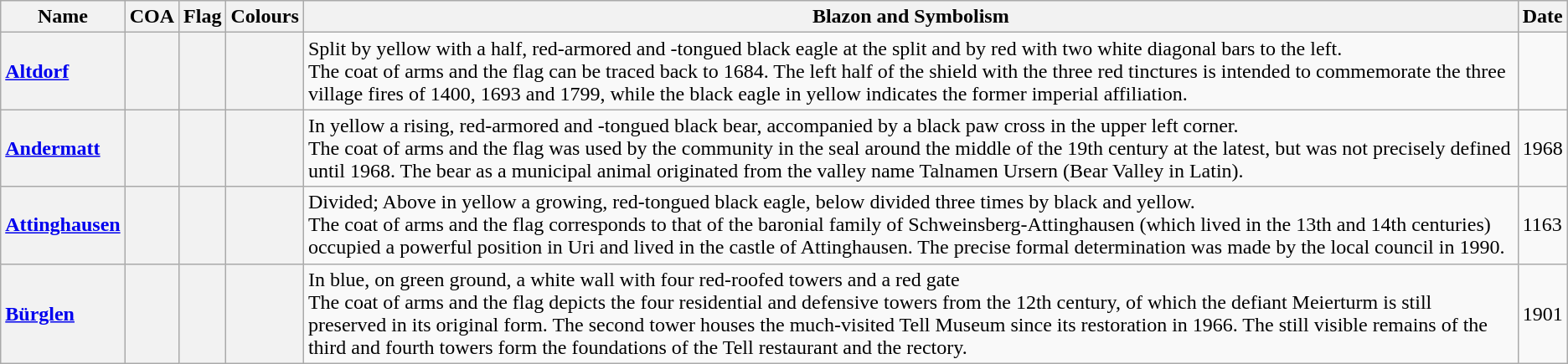<table class="sortable wikitable">
<tr>
<th scope="col">Name</th>
<th scope="col">COA</th>
<th scope="col">Flag</th>
<th scope="col">Colours</th>
<th scope="col">Blazon and Symbolism</th>
<th scope="col">Date</th>
</tr>
<tr>
<th scope="row" style="text-align: left;"><a href='#'>Altdorf</a></th>
<th></th>
<th></th>
<th></th>
<td>Split by yellow with a half, red-armored and -tongued black eagle at the split and by red with two white diagonal bars to the left.<br>The coat of arms and the flag can be traced back to 1684. The left half of the shield with the three red tinctures is intended to commemorate the three village fires of 1400, 1693 and 1799, while the black eagle in yellow indicates the former imperial affiliation.</td>
<td></td>
</tr>
<tr>
<th scope="row" style="text-align: left;"><a href='#'>Andermatt</a></th>
<th></th>
<th></th>
<th></th>
<td>In yellow a rising, red-armored and -tongued black bear, accompanied by a black paw cross in the upper left corner.<br>The coat of arms and the flag was used by the community in the seal around the middle of the 19th century at the latest, but was not precisely defined until 1968. The bear as a municipal animal originated from the valley name Talnamen Ursern (Bear Valley in Latin).</td>
<td>1968</td>
</tr>
<tr>
<th scope="row" style="text-align: left;"><a href='#'>Attinghausen</a></th>
<th></th>
<th></th>
<th></th>
<td>Divided; Above in yellow a growing, red-tongued black eagle, below divided three times by black and yellow.<br>The coat of arms and the flag corresponds to that of the baronial family of Schweinsberg-Attinghausen (which lived in the 13th and 14th centuries) occupied a powerful position in Uri and lived in the castle of Attinghausen. The precise formal determination was made by the local council in 1990.</td>
<td>1163</td>
</tr>
<tr>
<th scope="row" style="text-align: left;"><a href='#'>Bürglen</a></th>
<th></th>
<th></th>
<th></th>
<td>In blue, on green ground, a white wall with four red-roofed towers and a red gate<br>The coat of arms and the flag depicts the four residential and defensive towers from the 12th century, of which the defiant Meierturm is still preserved in its original form. The second tower houses the much-visited Tell Museum since its restoration in 1966. The still visible remains of the third and fourth towers form the foundations of the Tell restaurant and the rectory.</td>
<td>1901</td>
</tr>
</table>
